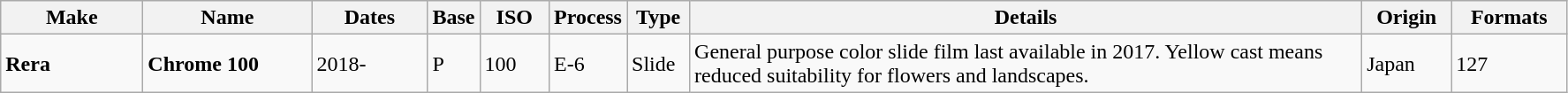<table class="wikitable">
<tr>
<th scope="col" style="width: 100px;">Make</th>
<th scope="col" style="width: 120px;">Name</th>
<th scope="col" style="width: 80px;">Dates</th>
<th scope="col" style="width: 30px;">Base</th>
<th scope="col" style="width: 45px;">ISO</th>
<th scope="col" style="width: 40px;">Process</th>
<th scope="col" style="width: 40px;">Type</th>
<th scope="col" style="width: 500px;">Details</th>
<th scope="col" style="width: 60px;">Origin</th>
<th scope="col" style="width: 80px;">Formats</th>
</tr>
<tr>
<td><strong>Rera</strong></td>
<td><strong>Chrome 100</strong></td>
<td>2018-</td>
<td>P</td>
<td>100</td>
<td>E-6</td>
<td>Slide</td>
<td>General purpose color slide film last available in 2017. Yellow cast means reduced suitability for flowers and landscapes.</td>
<td>Japan</td>
<td>127</td>
</tr>
</table>
